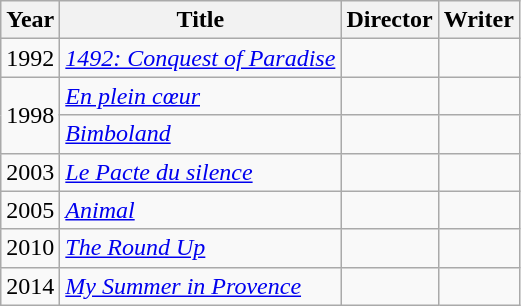<table class="wikitable">
<tr>
<th>Year</th>
<th>Title</th>
<th>Director</th>
<th>Writer</th>
</tr>
<tr>
<td>1992</td>
<td><em><a href='#'>1492: Conquest of Paradise</a></em></td>
<td></td>
<td></td>
</tr>
<tr>
<td rowspan=2>1998</td>
<td><em><a href='#'>En plein cœur</a></em></td>
<td></td>
<td></td>
</tr>
<tr>
<td><em><a href='#'>Bimboland</a></em></td>
<td></td>
<td></td>
</tr>
<tr>
<td>2003</td>
<td><em><a href='#'>Le Pacte du silence</a></em></td>
<td></td>
<td></td>
</tr>
<tr>
<td>2005</td>
<td><em><a href='#'>Animal</a></em></td>
<td></td>
<td></td>
</tr>
<tr>
<td>2010</td>
<td><em><a href='#'>The Round Up</a></em></td>
<td></td>
<td></td>
</tr>
<tr>
<td>2014</td>
<td><em><a href='#'>My Summer in Provence</a></em></td>
<td></td>
<td></td>
</tr>
</table>
